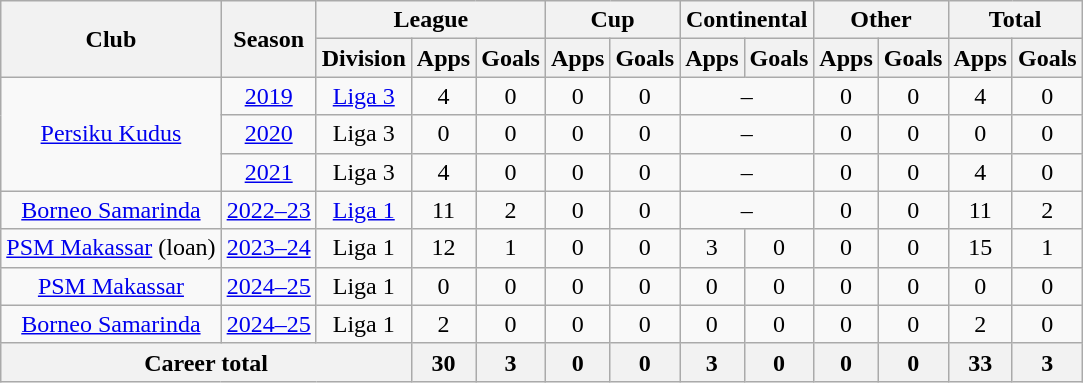<table class="wikitable" style="text-align: center">
<tr>
<th rowspan="2">Club</th>
<th rowspan="2">Season</th>
<th colspan="3">League</th>
<th colspan="2">Cup</th>
<th colspan="2">Continental</th>
<th colspan="2">Other</th>
<th colspan="2">Total</th>
</tr>
<tr>
<th>Division</th>
<th>Apps</th>
<th>Goals</th>
<th>Apps</th>
<th>Goals</th>
<th>Apps</th>
<th>Goals</th>
<th>Apps</th>
<th>Goals</th>
<th>Apps</th>
<th>Goals</th>
</tr>
<tr>
<td rowspan="3"><a href='#'>Persiku Kudus</a></td>
<td><a href='#'>2019</a></td>
<td rowspan="1" valign="center"><a href='#'>Liga 3</a></td>
<td>4</td>
<td>0</td>
<td>0</td>
<td>0</td>
<td colspan="2">–</td>
<td>0</td>
<td>0</td>
<td>4</td>
<td>0</td>
</tr>
<tr>
<td><a href='#'>2020</a></td>
<td rowspan="1" valign="center">Liga 3</td>
<td>0</td>
<td>0</td>
<td>0</td>
<td>0</td>
<td colspan="2">–</td>
<td>0</td>
<td>0</td>
<td>0</td>
<td>0</td>
</tr>
<tr>
<td><a href='#'>2021</a></td>
<td rowspan="1" valign="center">Liga 3</td>
<td>4</td>
<td>0</td>
<td>0</td>
<td>0</td>
<td colspan="2">–</td>
<td>0</td>
<td>0</td>
<td>4</td>
<td>0</td>
</tr>
<tr>
<td rowspan="1"><a href='#'>Borneo Samarinda</a></td>
<td><a href='#'>2022–23</a></td>
<td rowspan="1" valign="center"><a href='#'>Liga 1</a></td>
<td>11</td>
<td>2</td>
<td>0</td>
<td>0</td>
<td colspan="2">–</td>
<td>0</td>
<td>0</td>
<td>11</td>
<td>2</td>
</tr>
<tr>
<td rowspan="1"><a href='#'>PSM Makassar</a> (loan)</td>
<td><a href='#'>2023–24</a></td>
<td rowspan="1" valign="center">Liga 1</td>
<td>12</td>
<td>1</td>
<td>0</td>
<td>0</td>
<td>3</td>
<td>0</td>
<td>0</td>
<td>0</td>
<td>15</td>
<td>1</td>
</tr>
<tr>
<td rowspan="1"><a href='#'>PSM Makassar</a></td>
<td><a href='#'>2024–25</a></td>
<td rowspan="1" valign="center">Liga 1</td>
<td>0</td>
<td>0</td>
<td>0</td>
<td>0</td>
<td>0</td>
<td>0</td>
<td>0</td>
<td>0</td>
<td>0</td>
<td>0</td>
</tr>
<tr>
<td rowspan="1"><a href='#'>Borneo Samarinda</a></td>
<td><a href='#'>2024–25</a></td>
<td rowspan="1" valign="center">Liga 1</td>
<td>2</td>
<td>0</td>
<td>0</td>
<td>0</td>
<td>0</td>
<td>0</td>
<td>0</td>
<td>0</td>
<td>2</td>
<td>0</td>
</tr>
<tr>
<th colspan="3">Career total</th>
<th>30</th>
<th>3</th>
<th>0</th>
<th>0</th>
<th>3</th>
<th>0</th>
<th>0</th>
<th>0</th>
<th>33</th>
<th>3</th>
</tr>
</table>
